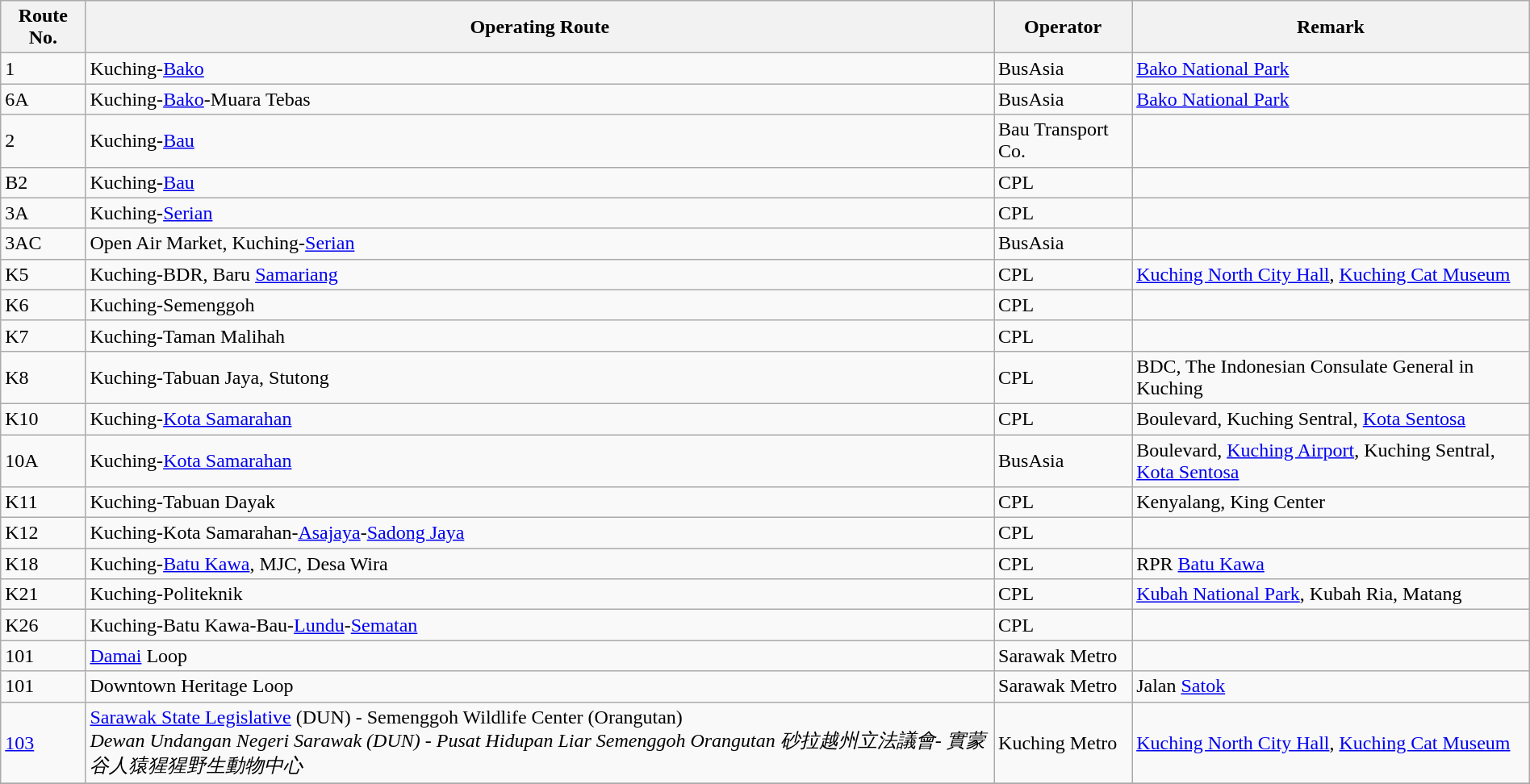<table class="wikitable" style="width:100%; margin:auto;">
<tr>
<th>Route No.</th>
<th>Operating Route</th>
<th>Operator</th>
<th>Remark</th>
</tr>
<tr>
<td>1</td>
<td>Kuching-<a href='#'>Bako</a></td>
<td>BusAsia</td>
<td><a href='#'>Bako National Park</a></td>
</tr>
<tr>
<td>6A</td>
<td>Kuching-<a href='#'>Bako</a>-Muara Tebas</td>
<td>BusAsia</td>
<td><a href='#'>Bako National Park</a></td>
</tr>
<tr>
<td>2</td>
<td>Kuching-<a href='#'>Bau</a></td>
<td>Bau Transport Co.</td>
<td></td>
</tr>
<tr>
<td>B2</td>
<td>Kuching-<a href='#'>Bau</a></td>
<td>CPL</td>
<td></td>
</tr>
<tr>
<td>3A</td>
<td>Kuching-<a href='#'>Serian</a></td>
<td>CPL</td>
<td></td>
</tr>
<tr>
<td>3AC</td>
<td>Open Air Market, Kuching-<a href='#'>Serian</a></td>
<td>BusAsia</td>
<td></td>
</tr>
<tr>
<td>K5</td>
<td>Kuching-BDR, Baru <a href='#'>Samariang</a></td>
<td>CPL</td>
<td><a href='#'>Kuching North City Hall</a>, <a href='#'>Kuching Cat Museum</a></td>
</tr>
<tr>
<td>K6</td>
<td>Kuching-Semenggoh</td>
<td>CPL</td>
<td></td>
</tr>
<tr>
<td>K7</td>
<td>Kuching-Taman Malihah</td>
<td>CPL</td>
<td></td>
</tr>
<tr>
<td>K8</td>
<td>Kuching-Tabuan Jaya, Stutong</td>
<td>CPL</td>
<td>BDC, The Indonesian Consulate General in Kuching</td>
</tr>
<tr>
<td>K10</td>
<td>Kuching-<a href='#'>Kota Samarahan</a></td>
<td>CPL</td>
<td>Boulevard, Kuching Sentral, <a href='#'>Kota Sentosa</a></td>
</tr>
<tr>
<td>10A</td>
<td>Kuching-<a href='#'>Kota Samarahan</a></td>
<td>BusAsia</td>
<td>Boulevard, <a href='#'>Kuching Airport</a>, Kuching Sentral, <a href='#'>Kota Sentosa</a></td>
</tr>
<tr>
<td>K11</td>
<td>Kuching-Tabuan Dayak</td>
<td>CPL</td>
<td>Kenyalang, King Center</td>
</tr>
<tr>
<td>K12</td>
<td>Kuching-Kota Samarahan-<a href='#'>Asajaya</a>-<a href='#'>Sadong Jaya</a></td>
<td>CPL</td>
<td></td>
</tr>
<tr>
<td>K18</td>
<td>Kuching-<a href='#'>Batu Kawa</a>, MJC, Desa Wira</td>
<td>CPL</td>
<td>RPR <a href='#'>Batu Kawa</a></td>
</tr>
<tr>
<td>K21</td>
<td>Kuching-Politeknik</td>
<td>CPL</td>
<td><a href='#'>Kubah National Park</a>, Kubah Ria, Matang</td>
</tr>
<tr>
<td>K26</td>
<td>Kuching-Batu Kawa-Bau-<a href='#'>Lundu</a>-<a href='#'>Sematan</a></td>
<td>CPL</td>
<td></td>
</tr>
<tr>
<td>101</td>
<td><a href='#'>Damai</a> Loop</td>
<td>Sarawak Metro</td>
</tr>
<tr>
<td>101</td>
<td>Downtown Heritage Loop</td>
<td>Sarawak Metro</td>
<td>Jalan <a href='#'>Satok</a></td>
</tr>
<tr>
<td><a href='#'>103</a></td>
<td><a href='#'>Sarawak State Legislative</a> (DUN) - Semenggoh Wildlife Center (Orangutan)<br><em>Dewan Undangan Negeri Sarawak (DUN) - Pusat Hidupan Liar Semenggoh Orangutan</em> <em>砂拉越州立法議會- 實蒙谷人猿猩猩野生動物中心</em>
</td>
<td>Kuching Metro</td>
<td><a href='#'>Kuching North City Hall</a>, <a href='#'>Kuching Cat Museum</a></td>
</tr>
<tr>
</tr>
</table>
